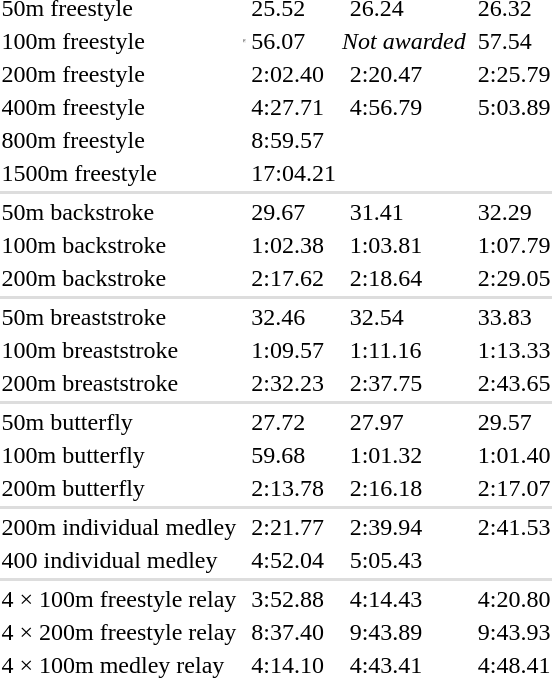<table>
<tr>
<td>50m freestyle</td>
<td></td>
<td>25.52</td>
<td></td>
<td>26.24</td>
<td></td>
<td>26.32</td>
</tr>
<tr>
<td>100m freestyle</td>
<td><hr></td>
<td>56.07</td>
<td colspan=2><em>Not awarded</em></td>
<td></td>
<td>57.54</td>
</tr>
<tr>
<td>200m freestyle</td>
<td></td>
<td>2:02.40</td>
<td></td>
<td>2:20.47</td>
<td></td>
<td>2:25.79</td>
</tr>
<tr>
<td>400m freestyle</td>
<td></td>
<td>4:27.71</td>
<td></td>
<td>4:56.79</td>
<td></td>
<td>5:03.89</td>
</tr>
<tr>
<td>800m freestyle</td>
<td></td>
<td>8:59.57</td>
<td></td>
<td></td>
<td></td>
<td></td>
</tr>
<tr>
<td>1500m freestyle</td>
<td></td>
<td>17:04.21</td>
<td></td>
<td></td>
<td></td>
<td></td>
</tr>
<tr bgcolor=#DDDDDD>
<td colspan=7></td>
</tr>
<tr>
<td>50m backstroke</td>
<td></td>
<td>29.67</td>
<td></td>
<td>31.41</td>
<td></td>
<td>32.29</td>
</tr>
<tr>
<td>100m backstroke</td>
<td></td>
<td>1:02.38</td>
<td></td>
<td>1:03.81</td>
<td></td>
<td>1:07.79</td>
</tr>
<tr>
<td>200m backstroke</td>
<td></td>
<td>2:17.62</td>
<td></td>
<td>2:18.64</td>
<td></td>
<td>2:29.05</td>
</tr>
<tr bgcolor=#DDDDDD>
<td colspan=7></td>
</tr>
<tr>
<td>50m breaststroke</td>
<td></td>
<td>32.46</td>
<td></td>
<td>32.54</td>
<td></td>
<td>33.83</td>
</tr>
<tr>
<td>100m breaststroke</td>
<td></td>
<td>1:09.57</td>
<td></td>
<td>1:11.16</td>
<td></td>
<td>1:13.33</td>
</tr>
<tr>
<td>200m breaststroke</td>
<td></td>
<td>2:32.23</td>
<td></td>
<td>2:37.75</td>
<td></td>
<td>2:43.65</td>
</tr>
<tr bgcolor=#DDDDDD>
<td colspan=7></td>
</tr>
<tr>
<td>50m butterfly</td>
<td></td>
<td>27.72</td>
<td></td>
<td>27.97</td>
<td></td>
<td>29.57</td>
</tr>
<tr>
<td>100m butterfly</td>
<td></td>
<td>59.68</td>
<td></td>
<td>1:01.32</td>
<td></td>
<td>1:01.40</td>
</tr>
<tr>
<td>200m butterfly</td>
<td></td>
<td>2:13.78</td>
<td></td>
<td>2:16.18</td>
<td></td>
<td>2:17.07</td>
</tr>
<tr bgcolor=#DDDDDD>
<td colspan=7></td>
</tr>
<tr>
<td>200m individual medley</td>
<td></td>
<td>2:21.77</td>
<td></td>
<td>2:39.94</td>
<td></td>
<td>2:41.53</td>
</tr>
<tr>
<td>400 individual medley</td>
<td></td>
<td>4:52.04</td>
<td></td>
<td>5:05.43</td>
<td></td>
<td></td>
</tr>
<tr bgcolor=#DDDDDD>
<td colspan=7></td>
</tr>
<tr>
<td>4 × 100m freestyle relay</td>
<td valign=top><br> </td>
<td>3:52.88</td>
<td valign=top><br> </td>
<td>4:14.43</td>
<td valign=top><br> </td>
<td>4:20.80</td>
</tr>
<tr>
<td>4 × 200m freestyle relay</td>
<td valign=top><br> </td>
<td>8:37.40</td>
<td valign=top><br> </td>
<td>9:43.89</td>
<td valign=top><br> </td>
<td>9:43.93</td>
</tr>
<tr>
<td>4 × 100m medley relay</td>
<td valign=top><br> </td>
<td>4:14.10</td>
<td valign=top><br> </td>
<td>4:43.41</td>
<td valign=top><br> </td>
<td>4:48.41</td>
</tr>
</table>
